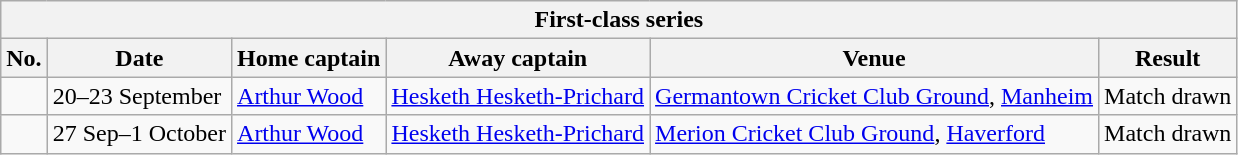<table class="wikitable">
<tr>
<th colspan="9">First-class series</th>
</tr>
<tr>
<th>No.</th>
<th>Date</th>
<th>Home captain</th>
<th>Away captain</th>
<th>Venue</th>
<th>Result</th>
</tr>
<tr>
<td></td>
<td>20–23 September</td>
<td><a href='#'>Arthur Wood</a></td>
<td><a href='#'>Hesketh Hesketh-Prichard</a></td>
<td><a href='#'>Germantown Cricket Club Ground</a>, <a href='#'>Manheim</a></td>
<td>Match drawn</td>
</tr>
<tr>
<td></td>
<td>27 Sep–1 October</td>
<td><a href='#'>Arthur Wood</a></td>
<td><a href='#'>Hesketh Hesketh-Prichard</a></td>
<td><a href='#'>Merion Cricket Club Ground</a>, <a href='#'>Haverford</a></td>
<td>Match drawn</td>
</tr>
</table>
